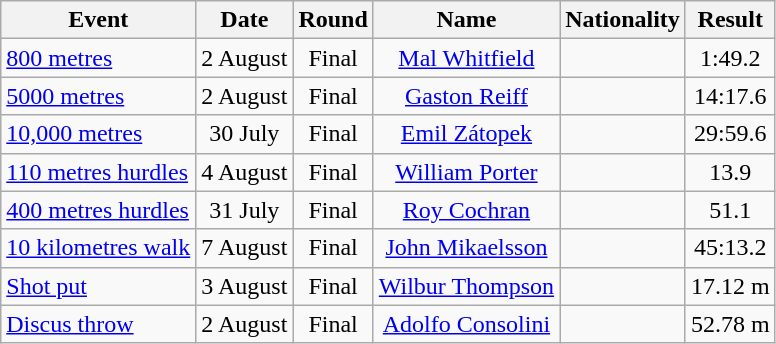<table class=wikitable style=text-align:center>
<tr>
<th>Event</th>
<th>Date</th>
<th>Round</th>
<th>Name</th>
<th>Nationality</th>
<th>Result</th>
</tr>
<tr>
<td align=left><a href='#'>800 metres</a></td>
<td>2 August</td>
<td>Final</td>
<td><a href='#'>Mal Whitfield</a></td>
<td align=left></td>
<td>1:49.2</td>
</tr>
<tr>
<td align=left><a href='#'>5000 metres</a></td>
<td>2 August</td>
<td>Final</td>
<td><a href='#'>Gaston Reiff</a></td>
<td align=left></td>
<td>14:17.6</td>
</tr>
<tr>
<td align=left><a href='#'>10,000 metres</a></td>
<td>30 July</td>
<td>Final</td>
<td><a href='#'>Emil Zátopek</a></td>
<td align=left></td>
<td>29:59.6</td>
</tr>
<tr>
<td align=left><a href='#'>110 metres hurdles</a></td>
<td>4 August</td>
<td>Final</td>
<td><a href='#'>William Porter</a></td>
<td align=left></td>
<td>13.9</td>
</tr>
<tr>
<td align=left><a href='#'>400 metres hurdles</a></td>
<td>31 July</td>
<td>Final</td>
<td><a href='#'>Roy Cochran</a></td>
<td align=left></td>
<td>51.1</td>
</tr>
<tr>
<td align=left><a href='#'>10 kilometres walk</a></td>
<td>7 August</td>
<td>Final</td>
<td><a href='#'>John Mikaelsson</a></td>
<td align=left></td>
<td>45:13.2</td>
</tr>
<tr>
<td align=left><a href='#'>Shot put</a></td>
<td>3 August</td>
<td>Final</td>
<td><a href='#'>Wilbur Thompson</a></td>
<td align=left></td>
<td>17.12 m</td>
</tr>
<tr>
<td align=left><a href='#'>Discus throw</a></td>
<td>2 August</td>
<td>Final</td>
<td><a href='#'>Adolfo Consolini</a></td>
<td align=left></td>
<td>52.78 m</td>
</tr>
</table>
